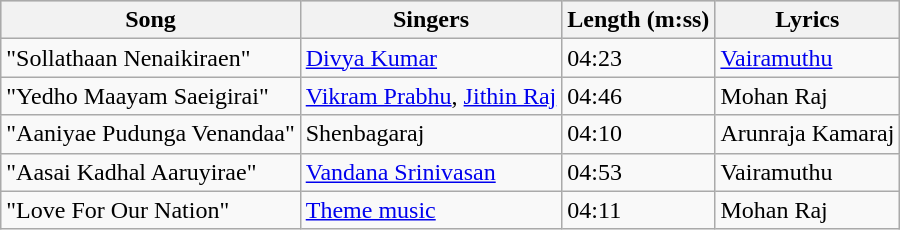<table class="wikitable">
<tr style="background:#cccccf; text-align:center;">
<th>Song</th>
<th>Singers</th>
<th>Length (m:ss)</th>
<th>Lyrics</th>
</tr>
<tr>
<td>"Sollathaan Nenaikiraen"</td>
<td><a href='#'>Divya Kumar</a></td>
<td>04:23</td>
<td><a href='#'>Vairamuthu</a></td>
</tr>
<tr>
<td>"Yedho Maayam Saeigirai"</td>
<td><a href='#'>Vikram Prabhu</a>, <a href='#'>Jithin Raj</a></td>
<td>04:46</td>
<td>Mohan Raj</td>
</tr>
<tr>
<td>"Aaniyae Pudunga Venandaa"</td>
<td>Shenbagaraj</td>
<td>04:10</td>
<td>Arunraja Kamaraj</td>
</tr>
<tr>
<td>"Aasai Kadhal Aaruyirae"</td>
<td><a href='#'>Vandana Srinivasan</a></td>
<td>04:53</td>
<td>Vairamuthu</td>
</tr>
<tr>
<td>"Love For Our Nation"</td>
<td><a href='#'>Theme music</a></td>
<td>04:11</td>
<td>Mohan Raj</td>
</tr>
</table>
